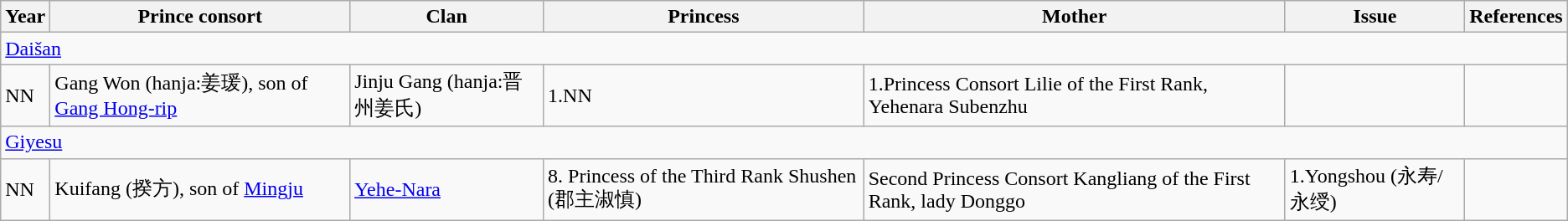<table class="wikitable">
<tr>
<th>Year</th>
<th>Prince consort</th>
<th>Clan</th>
<th>Princess</th>
<th>Mother</th>
<th>Issue</th>
<th>References</th>
</tr>
<tr>
<td colspan="7"><a href='#'>Daišan</a></td>
</tr>
<tr>
<td>NN</td>
<td>Gang Won (hanja:姜瑗), son of <a href='#'>Gang Hong-rip</a></td>
<td>Jinju Gang (hanja:晋州姜氏)</td>
<td>1.NN</td>
<td>1.Princess Consort Lilie of the First Rank, Yehenara Subenzhu</td>
<td></td>
<td></td>
</tr>
<tr>
<td colspan="7"><a href='#'>Giyesu</a></td>
</tr>
<tr>
<td>NN</td>
<td>Kuifang (揆方), son of <a href='#'>Mingju</a></td>
<td><a href='#'>Yehe-Nara</a></td>
<td>8. Princess of the Third Rank Shushen (郡主淑慎)</td>
<td>Second Princess Consort Kangliang of the First Rank, lady Donggo</td>
<td>1.Yongshou (永寿/永绶)</td>
<td></td>
</tr>
</table>
